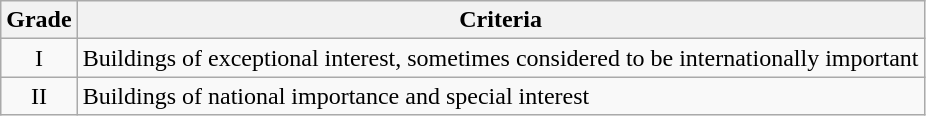<table class="wikitable">
<tr>
<th>Grade</th>
<th>Criteria</th>
</tr>
<tr>
<td align="center" >I</td>
<td>Buildings of exceptional interest, sometimes considered to be internationally important</td>
</tr>
<tr>
<td align="center" >II</td>
<td>Buildings of national importance and special interest</td>
</tr>
</table>
